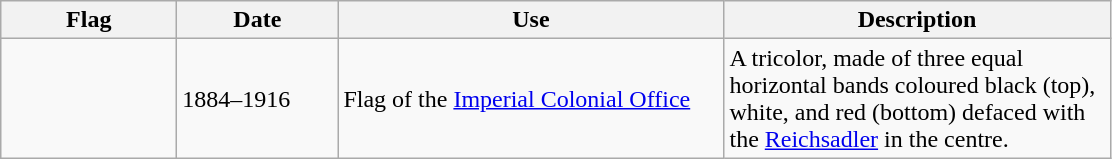<table class="wikitable">
<tr>
<th style="width:110px;">Flag</th>
<th style="width:100px;">Date</th>
<th style="width:250px;">Use</th>
<th style="width:250px;">Description</th>
</tr>
<tr>
<td></td>
<td>1884–1916</td>
<td>Flag of the <a href='#'>Imperial Colonial Office</a></td>
<td>A tricolor, made of three equal horizontal bands coloured black (top), white, and red (bottom) defaced with the <a href='#'>Reichsadler</a> in the centre.</td>
</tr>
</table>
